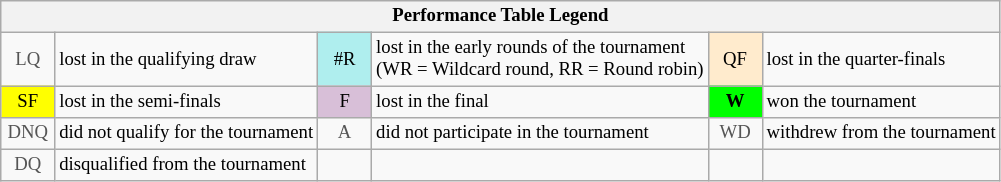<table class="wikitable" style="font-size:78%;">
<tr>
<th colspan="6">Performance Table Legend</th>
</tr>
<tr>
<td align="center" style="color:#555555;" width="30">LQ</td>
<td>lost in the qualifying draw</td>
<td align="center" style="background:#afeeee;">#R</td>
<td>lost in the early rounds of the tournament<br>(WR = Wildcard round, RR = Round robin)</td>
<td align="center" style="background:#ffebcd;">QF</td>
<td>lost in the quarter-finals</td>
</tr>
<tr>
<td align="center" style="background:yellow;">SF</td>
<td>lost in the semi-finals</td>
<td align="center" style="background:#D8BFD8;">F</td>
<td>lost in the final</td>
<td align="center" style="background:#00ff00;"><strong>W</strong></td>
<td>won the tournament</td>
</tr>
<tr>
<td align="center" style="color:#555555;" width="30">DNQ</td>
<td>did not qualify for the tournament</td>
<td align="center" style="color:#555555;" width="30">A</td>
<td>did not participate in the tournament</td>
<td align="center" style="color:#555555;" width="30">WD</td>
<td>withdrew from the tournament</td>
</tr>
<tr>
<td align="center" style="color:#555555;" width="30">DQ</td>
<td>disqualified from the tournament</td>
<td></td>
<td></td>
<td></td>
<td></td>
</tr>
</table>
